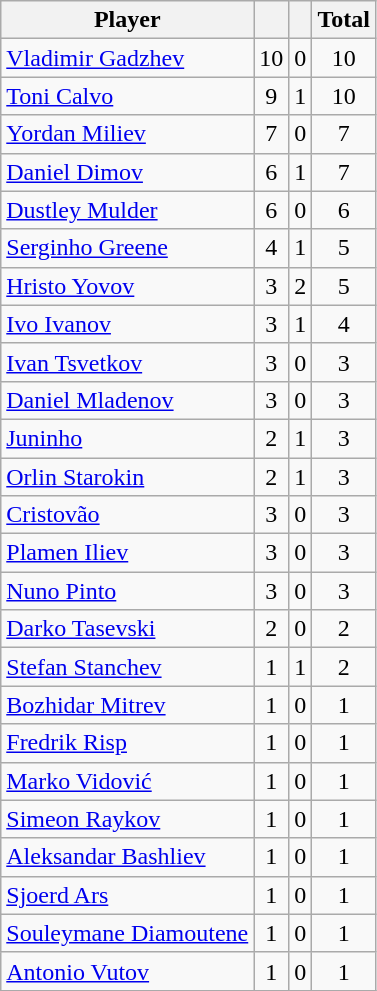<table class="wikitable sortable">
<tr>
<th>Player</th>
<th></th>
<th></th>
<th>Total</th>
</tr>
<tr>
<td> <a href='#'>Vladimir Gadzhev</a></td>
<td align=center>10</td>
<td align=center>0</td>
<td align=center>10</td>
</tr>
<tr>
<td> <a href='#'>Toni Calvo</a></td>
<td align=center>9</td>
<td align=center>1</td>
<td align=center>10</td>
</tr>
<tr>
<td> <a href='#'>Yordan Miliev</a></td>
<td align=center>7</td>
<td align=center>0</td>
<td align=center>7</td>
</tr>
<tr>
<td> <a href='#'>Daniel Dimov</a></td>
<td align=center>6</td>
<td align=center>1</td>
<td align=center>7</td>
</tr>
<tr>
<td> <a href='#'>Dustley Mulder</a></td>
<td align=center>6</td>
<td align=center>0</td>
<td align=center>6</td>
</tr>
<tr>
<td> <a href='#'>Serginho Greene</a></td>
<td align=center>4</td>
<td align=center>1</td>
<td align=center>5</td>
</tr>
<tr>
<td> <a href='#'>Hristo Yovov</a></td>
<td align=center>3</td>
<td align=center>2</td>
<td align=center>5</td>
</tr>
<tr>
<td> <a href='#'>Ivo Ivanov</a></td>
<td align=center>3</td>
<td align=center>1</td>
<td align=center>4</td>
</tr>
<tr>
<td> <a href='#'>Ivan Tsvetkov</a></td>
<td align=center>3</td>
<td align=center>0</td>
<td align=center>3</td>
</tr>
<tr>
<td> <a href='#'>Daniel Mladenov</a></td>
<td align=center>3</td>
<td align=center>0</td>
<td align=center>3</td>
</tr>
<tr>
<td> <a href='#'>Juninho</a></td>
<td align=center>2</td>
<td align=center>1</td>
<td align=center>3</td>
</tr>
<tr>
<td> <a href='#'>Orlin Starokin</a></td>
<td align=center>2</td>
<td align=center>1</td>
<td align=center>3</td>
</tr>
<tr>
<td> <a href='#'>Cristovão</a></td>
<td align=center>3</td>
<td align=center>0</td>
<td align=center>3</td>
</tr>
<tr>
<td> <a href='#'>Plamen Iliev</a></td>
<td align=center>3</td>
<td align=center>0</td>
<td align=center>3</td>
</tr>
<tr>
<td> <a href='#'>Nuno Pinto</a></td>
<td align=center>3</td>
<td align=center>0</td>
<td align=center>3</td>
</tr>
<tr>
<td> <a href='#'>Darko Tasevski</a></td>
<td align=center>2</td>
<td align=center>0</td>
<td align=center>2</td>
</tr>
<tr>
<td> <a href='#'>Stefan Stanchev</a></td>
<td align=center>1</td>
<td align=center>1</td>
<td align=center>2</td>
</tr>
<tr>
<td> <a href='#'>Bozhidar Mitrev</a></td>
<td align=center>1</td>
<td align=center>0</td>
<td align=center>1</td>
</tr>
<tr>
<td> <a href='#'>Fredrik Risp</a></td>
<td align=center>1</td>
<td align=center>0</td>
<td align=center>1</td>
</tr>
<tr>
<td> <a href='#'>Marko Vidović</a></td>
<td align=center>1</td>
<td align=center>0</td>
<td align=center>1</td>
</tr>
<tr>
<td> <a href='#'>Simeon Raykov</a></td>
<td align=center>1</td>
<td align=center>0</td>
<td align=center>1</td>
</tr>
<tr>
<td> <a href='#'>Aleksandar Bashliev</a></td>
<td align=center>1</td>
<td align=center>0</td>
<td align=center>1</td>
</tr>
<tr>
<td> <a href='#'>Sjoerd Ars</a></td>
<td align=center>1</td>
<td align=center>0</td>
<td align=center>1</td>
</tr>
<tr>
<td> <a href='#'>Souleymane Diamoutene</a></td>
<td align=center>1</td>
<td align=center>0</td>
<td align=center>1</td>
</tr>
<tr>
<td> <a href='#'>Antonio Vutov</a></td>
<td align=center>1</td>
<td align=center>0</td>
<td align=center>1</td>
</tr>
<tr>
</tr>
</table>
